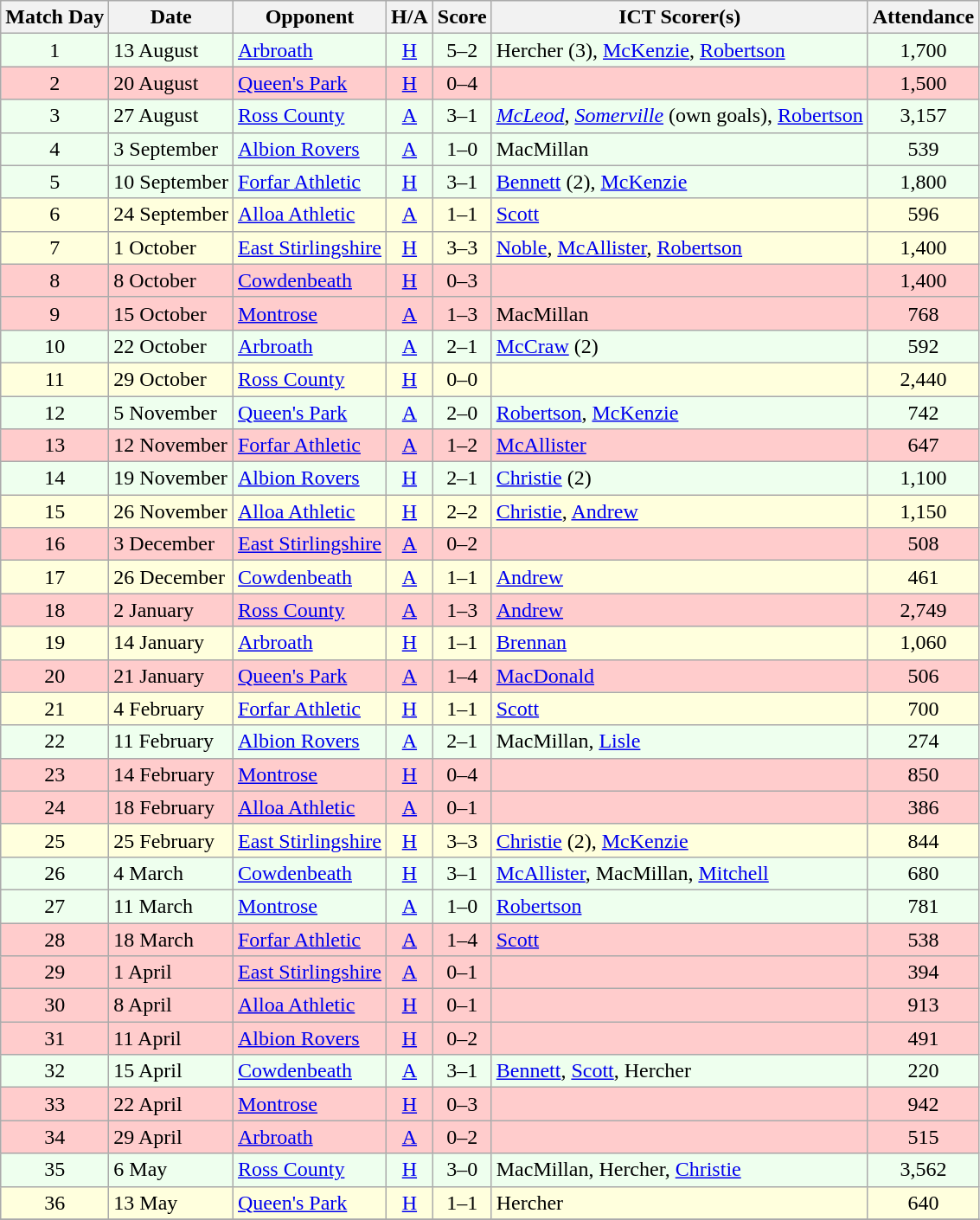<table class="wikitable" style="text-align:center">
<tr>
<th>Match Day</th>
<th>Date</th>
<th>Opponent</th>
<th>H/A</th>
<th>Score</th>
<th>ICT Scorer(s)</th>
<th>Attendance</th>
</tr>
<tr bgcolor=#EEFFEE>
<td>1</td>
<td align=left>13 August</td>
<td align=left><a href='#'>Arbroath</a></td>
<td><a href='#'>H</a></td>
<td>5–2</td>
<td align=left>Hercher (3), <a href='#'>McKenzie</a>, <a href='#'>Robertson</a></td>
<td>1,700</td>
</tr>
<tr bgcolor=#FFCCCC>
<td>2</td>
<td align=left>20 August</td>
<td align=left><a href='#'>Queen's Park</a></td>
<td><a href='#'>H</a></td>
<td>0–4</td>
<td align=left></td>
<td>1,500</td>
</tr>
<tr bgcolor=#EEFFEE>
<td>3</td>
<td align=left>27 August</td>
<td align=left><a href='#'>Ross County</a></td>
<td><a href='#'>A</a></td>
<td>3–1</td>
<td align=left><em><a href='#'>McLeod</a></em>, <em><a href='#'>Somerville</a></em> (own goals), <a href='#'>Robertson</a></td>
<td>3,157</td>
</tr>
<tr bgcolor=#EEFFEE>
<td>4</td>
<td align=left>3 September</td>
<td align=left><a href='#'>Albion Rovers</a></td>
<td><a href='#'>A</a></td>
<td>1–0</td>
<td align=left>MacMillan</td>
<td>539</td>
</tr>
<tr bgcolor=#EEFFEE>
<td>5</td>
<td align=left>10 September</td>
<td align=left><a href='#'>Forfar Athletic</a></td>
<td><a href='#'>H</a></td>
<td>3–1</td>
<td align=left><a href='#'>Bennett</a> (2), <a href='#'>McKenzie</a></td>
<td>1,800</td>
</tr>
<tr bgcolor=#FFFFDD>
<td>6</td>
<td align=left>24 September</td>
<td align=left><a href='#'>Alloa Athletic</a></td>
<td><a href='#'>A</a></td>
<td>1–1</td>
<td align=left><a href='#'>Scott</a></td>
<td>596</td>
</tr>
<tr bgcolor=#FFFFDD>
<td>7</td>
<td align=left>1 October</td>
<td align=left><a href='#'>East Stirlingshire</a></td>
<td><a href='#'>H</a></td>
<td>3–3</td>
<td align=left><a href='#'>Noble</a>, <a href='#'>McAllister</a>, <a href='#'>Robertson</a></td>
<td>1,400</td>
</tr>
<tr bgcolor=#FFCCCC>
<td>8</td>
<td align=left>8 October</td>
<td align=left><a href='#'>Cowdenbeath</a></td>
<td><a href='#'>H</a></td>
<td>0–3</td>
<td align=left></td>
<td>1,400</td>
</tr>
<tr bgcolor=#FFCCCC>
<td>9</td>
<td align=left>15 October</td>
<td align=left><a href='#'>Montrose</a></td>
<td><a href='#'>A</a></td>
<td>1–3</td>
<td align=left>MacMillan</td>
<td>768</td>
</tr>
<tr bgcolor=#EEFFEE>
<td>10</td>
<td align=left>22 October</td>
<td align=left><a href='#'>Arbroath</a></td>
<td><a href='#'>A</a></td>
<td>2–1</td>
<td align=left><a href='#'>McCraw</a> (2)</td>
<td>592</td>
</tr>
<tr bgcolor=#FFFFDD>
<td>11</td>
<td align=left>29 October</td>
<td align=left><a href='#'>Ross County</a></td>
<td><a href='#'>H</a></td>
<td>0–0</td>
<td align=left></td>
<td>2,440</td>
</tr>
<tr bgcolor=#EEFFEE>
<td>12</td>
<td align=left>5 November</td>
<td align=left><a href='#'>Queen's Park</a></td>
<td><a href='#'>A</a></td>
<td>2–0</td>
<td align=left><a href='#'>Robertson</a>, <a href='#'>McKenzie</a></td>
<td>742</td>
</tr>
<tr bgcolor=#FFCCCC>
<td>13</td>
<td align=left>12 November</td>
<td align=left><a href='#'>Forfar Athletic</a></td>
<td><a href='#'>A</a></td>
<td>1–2</td>
<td align=left><a href='#'>McAllister</a></td>
<td>647</td>
</tr>
<tr bgcolor=#EEFFEE>
<td>14</td>
<td align=left>19 November</td>
<td align=left><a href='#'>Albion Rovers</a></td>
<td><a href='#'>H</a></td>
<td>2–1</td>
<td align=left><a href='#'>Christie</a> (2)</td>
<td>1,100</td>
</tr>
<tr bgcolor=#FFFFDD>
<td>15</td>
<td align=left>26 November</td>
<td align=left><a href='#'>Alloa Athletic</a></td>
<td><a href='#'>H</a></td>
<td>2–2</td>
<td align=left><a href='#'>Christie</a>, <a href='#'>Andrew</a></td>
<td>1,150</td>
</tr>
<tr bgcolor=#FFCCCC>
<td>16</td>
<td align=left>3 December</td>
<td align=left><a href='#'>East Stirlingshire</a></td>
<td><a href='#'>A</a></td>
<td>0–2</td>
<td align=left></td>
<td>508</td>
</tr>
<tr bgcolor=#FFFFDD>
<td>17</td>
<td align=left>26 December</td>
<td align=left><a href='#'>Cowdenbeath</a></td>
<td><a href='#'>A</a></td>
<td>1–1</td>
<td align=left><a href='#'>Andrew</a></td>
<td>461</td>
</tr>
<tr bgcolor=#FFCCCC>
<td>18</td>
<td align=left>2 January</td>
<td align=left><a href='#'>Ross County</a></td>
<td><a href='#'>A</a></td>
<td>1–3</td>
<td align=left><a href='#'>Andrew</a></td>
<td>2,749</td>
</tr>
<tr bgcolor=#FFFFDD>
<td>19</td>
<td align=left>14 January</td>
<td align=left><a href='#'>Arbroath</a></td>
<td><a href='#'>H</a></td>
<td>1–1</td>
<td align=left><a href='#'>Brennan</a></td>
<td>1,060</td>
</tr>
<tr bgcolor=#FFCCCC>
<td>20</td>
<td align=left>21 January</td>
<td align=left><a href='#'>Queen's Park</a></td>
<td><a href='#'>A</a></td>
<td>1–4</td>
<td align=left><a href='#'>MacDonald</a></td>
<td>506</td>
</tr>
<tr bgcolor=#FFFFDD>
<td>21</td>
<td align=left>4 February</td>
<td align=left><a href='#'>Forfar Athletic</a></td>
<td><a href='#'>H</a></td>
<td>1–1</td>
<td align=left><a href='#'>Scott</a></td>
<td>700</td>
</tr>
<tr bgcolor=#EEFFEE>
<td>22</td>
<td align=left>11 February</td>
<td align=left><a href='#'>Albion Rovers</a></td>
<td><a href='#'>A</a></td>
<td>2–1</td>
<td align=left>MacMillan, <a href='#'>Lisle</a></td>
<td>274</td>
</tr>
<tr bgcolor=#FFCCCC>
<td>23</td>
<td align=left>14 February</td>
<td align=left><a href='#'>Montrose</a></td>
<td><a href='#'>H</a></td>
<td>0–4</td>
<td align=left></td>
<td>850</td>
</tr>
<tr bgcolor=#FFCCCC>
<td>24</td>
<td align=left>18 February</td>
<td align=left><a href='#'>Alloa Athletic</a></td>
<td><a href='#'>A</a></td>
<td>0–1</td>
<td align=left></td>
<td>386</td>
</tr>
<tr bgcolor=#FFFFDD>
<td>25</td>
<td align=left>25 February</td>
<td align=left><a href='#'>East Stirlingshire</a></td>
<td><a href='#'>H</a></td>
<td>3–3</td>
<td align=left><a href='#'>Christie</a> (2), <a href='#'>McKenzie</a></td>
<td>844</td>
</tr>
<tr bgcolor=#EEFFEE>
<td>26</td>
<td align=left>4 March</td>
<td align=left><a href='#'>Cowdenbeath</a></td>
<td><a href='#'>H</a></td>
<td>3–1</td>
<td align=left><a href='#'>McAllister</a>, MacMillan, <a href='#'>Mitchell</a></td>
<td>680</td>
</tr>
<tr bgcolor=#EEFFEE>
<td>27</td>
<td align=left>11 March</td>
<td align=left><a href='#'>Montrose</a></td>
<td><a href='#'>A</a></td>
<td>1–0</td>
<td align=left><a href='#'>Robertson</a></td>
<td>781</td>
</tr>
<tr bgcolor=#FFCCCC>
<td>28</td>
<td align=left>18 March</td>
<td align=left><a href='#'>Forfar Athletic</a></td>
<td><a href='#'>A</a></td>
<td>1–4</td>
<td align=left><a href='#'>Scott</a></td>
<td>538</td>
</tr>
<tr bgcolor=#FFCCCC>
<td>29</td>
<td align=left>1 April</td>
<td align=left><a href='#'>East Stirlingshire</a></td>
<td><a href='#'>A</a></td>
<td>0–1</td>
<td align=left></td>
<td>394</td>
</tr>
<tr bgcolor=#FFCCCC>
<td>30</td>
<td align=left>8 April</td>
<td align=left><a href='#'>Alloa Athletic</a></td>
<td><a href='#'>H</a></td>
<td>0–1</td>
<td align=left></td>
<td>913</td>
</tr>
<tr bgcolor=#FFCCCC>
<td>31</td>
<td align=left>11 April</td>
<td align=left><a href='#'>Albion Rovers</a></td>
<td><a href='#'>H</a></td>
<td>0–2</td>
<td align=left></td>
<td>491</td>
</tr>
<tr bgcolor=#EEFFEE>
<td>32</td>
<td align=left>15 April</td>
<td align=left><a href='#'>Cowdenbeath</a></td>
<td><a href='#'>A</a></td>
<td>3–1</td>
<td align=left><a href='#'>Bennett</a>, <a href='#'>Scott</a>, Hercher</td>
<td>220</td>
</tr>
<tr bgcolor=#FFCCCC>
<td>33</td>
<td align=left>22 April</td>
<td align=left><a href='#'>Montrose</a></td>
<td><a href='#'>H</a></td>
<td>0–3</td>
<td align=left></td>
<td>942</td>
</tr>
<tr bgcolor=#FFCCCC>
<td>34</td>
<td align=left>29 April</td>
<td align=left><a href='#'>Arbroath</a></td>
<td><a href='#'>A</a></td>
<td>0–2</td>
<td align=left></td>
<td>515</td>
</tr>
<tr bgcolor=#EEFFEE>
<td>35</td>
<td align=left>6 May</td>
<td align=left><a href='#'>Ross County</a></td>
<td><a href='#'>H</a></td>
<td>3–0</td>
<td align=left>MacMillan, Hercher, <a href='#'>Christie</a></td>
<td>3,562</td>
</tr>
<tr bgcolor=#FFFFDD>
<td>36</td>
<td align=left>13 May</td>
<td align=left><a href='#'>Queen's Park</a></td>
<td><a href='#'>H</a></td>
<td>1–1</td>
<td align=left>Hercher</td>
<td>640</td>
</tr>
<tr>
</tr>
</table>
